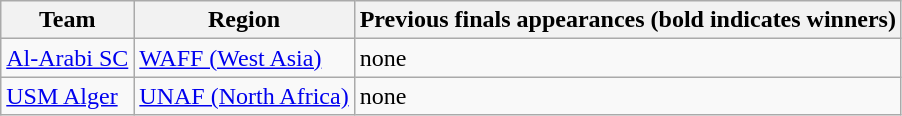<table class="wikitable">
<tr>
<th>Team</th>
<th>Region</th>
<th>Previous finals appearances (bold indicates winners)</th>
</tr>
<tr>
<td> <a href='#'>Al-Arabi SC</a></td>
<td><a href='#'>WAFF (West Asia)</a></td>
<td>none</td>
</tr>
<tr>
<td> <a href='#'>USM Alger</a></td>
<td><a href='#'>UNAF (North Africa)</a></td>
<td>none</td>
</tr>
</table>
